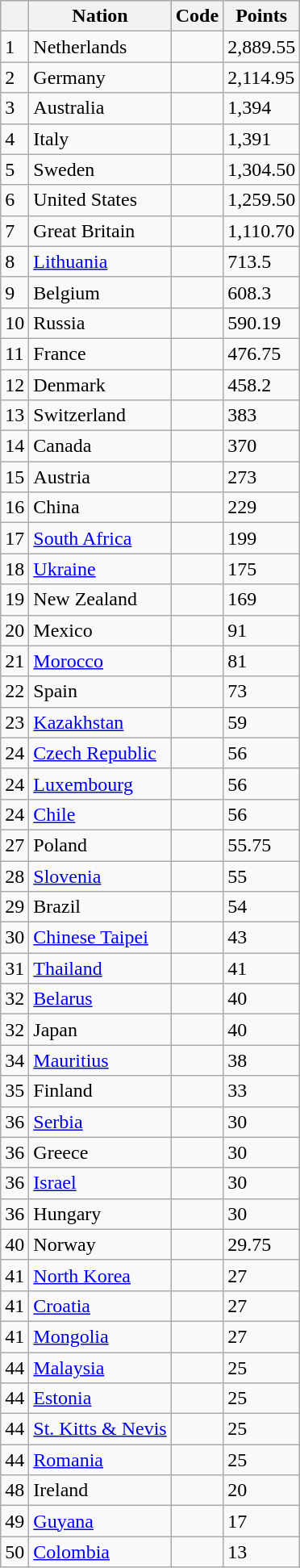<table class="wikitable sortable">
<tr style=background:#ccccff;>
<th></th>
<th>Nation</th>
<th>Code</th>
<th>Points</th>
</tr>
<tr>
<td>1</td>
<td>Netherlands</td>
<td></td>
<td>2,889.55</td>
</tr>
<tr>
<td>2</td>
<td>Germany</td>
<td></td>
<td>2,114.95</td>
</tr>
<tr>
<td>3</td>
<td>Australia</td>
<td></td>
<td>1,394</td>
</tr>
<tr>
<td>4</td>
<td>Italy</td>
<td></td>
<td>1,391</td>
</tr>
<tr>
<td>5</td>
<td>Sweden</td>
<td></td>
<td>1,304.50</td>
</tr>
<tr>
<td>6</td>
<td>United States</td>
<td></td>
<td>1,259.50</td>
</tr>
<tr>
<td>7</td>
<td>Great Britain</td>
<td></td>
<td>1,110.70</td>
</tr>
<tr>
<td>8</td>
<td><a href='#'>Lithuania</a></td>
<td></td>
<td>713.5</td>
</tr>
<tr>
<td>9</td>
<td>Belgium</td>
<td></td>
<td>608.3</td>
</tr>
<tr>
<td>10</td>
<td>Russia</td>
<td></td>
<td>590.19</td>
</tr>
<tr>
<td>11</td>
<td>France</td>
<td></td>
<td>476.75</td>
</tr>
<tr>
<td>12</td>
<td>Denmark</td>
<td></td>
<td>458.2</td>
</tr>
<tr>
<td>13</td>
<td>Switzerland</td>
<td></td>
<td>383</td>
</tr>
<tr>
<td>14</td>
<td>Canada</td>
<td></td>
<td>370</td>
</tr>
<tr>
<td>15</td>
<td>Austria</td>
<td></td>
<td>273</td>
</tr>
<tr>
<td>16</td>
<td>China</td>
<td></td>
<td>229</td>
</tr>
<tr>
<td>17</td>
<td><a href='#'>South Africa</a></td>
<td></td>
<td>199</td>
</tr>
<tr>
<td>18</td>
<td><a href='#'>Ukraine</a></td>
<td></td>
<td>175</td>
</tr>
<tr>
<td>19</td>
<td>New Zealand</td>
<td></td>
<td>169</td>
</tr>
<tr>
<td>20</td>
<td>Mexico</td>
<td></td>
<td>91</td>
</tr>
<tr>
<td>21</td>
<td><a href='#'>Morocco</a></td>
<td></td>
<td>81</td>
</tr>
<tr>
<td>22</td>
<td>Spain</td>
<td></td>
<td>73</td>
</tr>
<tr>
<td>23</td>
<td><a href='#'>Kazakhstan</a></td>
<td></td>
<td>59</td>
</tr>
<tr>
<td>24</td>
<td><a href='#'>Czech Republic</a></td>
<td></td>
<td>56</td>
</tr>
<tr>
<td>24</td>
<td><a href='#'>Luxembourg</a></td>
<td></td>
<td>56</td>
</tr>
<tr>
<td>24</td>
<td><a href='#'>Chile</a></td>
<td></td>
<td>56</td>
</tr>
<tr>
<td>27</td>
<td>Poland</td>
<td></td>
<td>55.75</td>
</tr>
<tr>
<td>28</td>
<td><a href='#'>Slovenia</a></td>
<td></td>
<td>55</td>
</tr>
<tr>
<td>29</td>
<td>Brazil</td>
<td></td>
<td>54</td>
</tr>
<tr>
<td>30</td>
<td><a href='#'>Chinese Taipei</a></td>
<td></td>
<td>43</td>
</tr>
<tr>
<td>31</td>
<td><a href='#'>Thailand</a></td>
<td></td>
<td>41</td>
</tr>
<tr>
<td>32</td>
<td><a href='#'>Belarus</a></td>
<td></td>
<td>40</td>
</tr>
<tr>
<td>32</td>
<td>Japan</td>
<td></td>
<td>40</td>
</tr>
<tr>
<td>34</td>
<td><a href='#'>Mauritius</a></td>
<td></td>
<td>38</td>
</tr>
<tr>
<td>35</td>
<td>Finland</td>
<td></td>
<td>33</td>
</tr>
<tr>
<td>36</td>
<td><a href='#'>Serbia</a></td>
<td></td>
<td>30</td>
</tr>
<tr>
<td>36</td>
<td>Greece</td>
<td></td>
<td>30</td>
</tr>
<tr>
<td>36</td>
<td><a href='#'>Israel</a></td>
<td></td>
<td>30</td>
</tr>
<tr>
<td>36</td>
<td>Hungary</td>
<td></td>
<td>30</td>
</tr>
<tr>
<td>40</td>
<td>Norway</td>
<td></td>
<td>29.75</td>
</tr>
<tr>
<td>41</td>
<td><a href='#'>North Korea</a></td>
<td></td>
<td>27</td>
</tr>
<tr>
<td>41</td>
<td><a href='#'>Croatia</a></td>
<td></td>
<td>27</td>
</tr>
<tr>
<td>41</td>
<td><a href='#'>Mongolia</a></td>
<td></td>
<td>27</td>
</tr>
<tr>
<td>44</td>
<td><a href='#'>Malaysia</a></td>
<td></td>
<td>25</td>
</tr>
<tr>
<td>44</td>
<td><a href='#'>Estonia</a></td>
<td></td>
<td>25</td>
</tr>
<tr>
<td>44</td>
<td><a href='#'>St. Kitts & Nevis</a></td>
<td></td>
<td>25</td>
</tr>
<tr>
<td>44</td>
<td><a href='#'>Romania</a></td>
<td></td>
<td>25</td>
</tr>
<tr>
<td>48</td>
<td>Ireland</td>
<td></td>
<td>20</td>
</tr>
<tr>
<td>49</td>
<td><a href='#'>Guyana</a></td>
<td></td>
<td>17</td>
</tr>
<tr>
<td>50</td>
<td><a href='#'>Colombia</a></td>
<td></td>
<td>13</td>
</tr>
</table>
